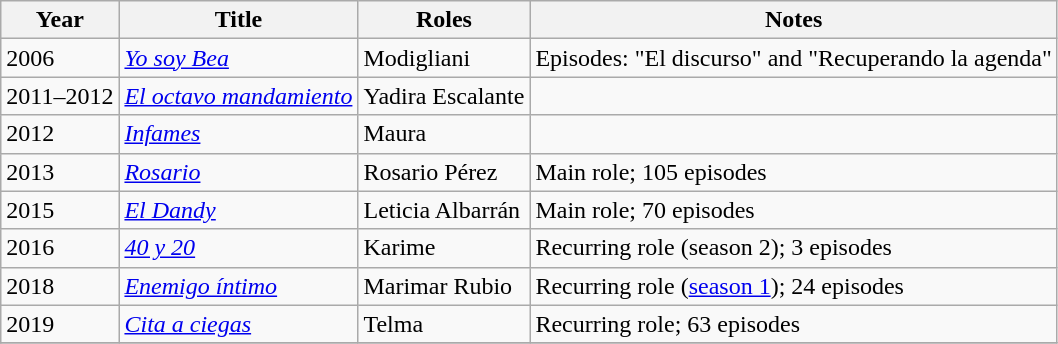<table class="wikitable sortable">
<tr>
<th>Year</th>
<th>Title</th>
<th>Roles</th>
<th>Notes</th>
</tr>
<tr>
<td>2006</td>
<td><em><a href='#'>Yo soy Bea</a></em></td>
<td>Modigliani</td>
<td>Episodes: "El discurso" and "Recuperando la agenda"</td>
</tr>
<tr>
<td>2011–2012</td>
<td><em><a href='#'>El octavo mandamiento</a></em></td>
<td>Yadira Escalante</td>
<td></td>
</tr>
<tr>
<td>2012</td>
<td><em><a href='#'>Infames</a></em></td>
<td>Maura</td>
<td></td>
</tr>
<tr>
<td>2013</td>
<td><em><a href='#'>Rosario</a></em></td>
<td>Rosario Pérez</td>
<td>Main role; 105 episodes</td>
</tr>
<tr>
<td>2015</td>
<td><em><a href='#'>El Dandy</a></em></td>
<td>Leticia Albarrán</td>
<td>Main role; 70 episodes</td>
</tr>
<tr>
<td>2016</td>
<td><em><a href='#'>40 y 20</a></em></td>
<td>Karime</td>
<td>Recurring role (season 2); 3 episodes</td>
</tr>
<tr>
<td>2018</td>
<td><em><a href='#'>Enemigo íntimo</a></em></td>
<td>Marimar Rubio</td>
<td>Recurring role (<a href='#'>season 1</a>); 24 episodes</td>
</tr>
<tr>
<td>2019</td>
<td><em><a href='#'>Cita a ciegas</a></em></td>
<td>Telma</td>
<td>Recurring role; 63 episodes</td>
</tr>
<tr>
</tr>
</table>
